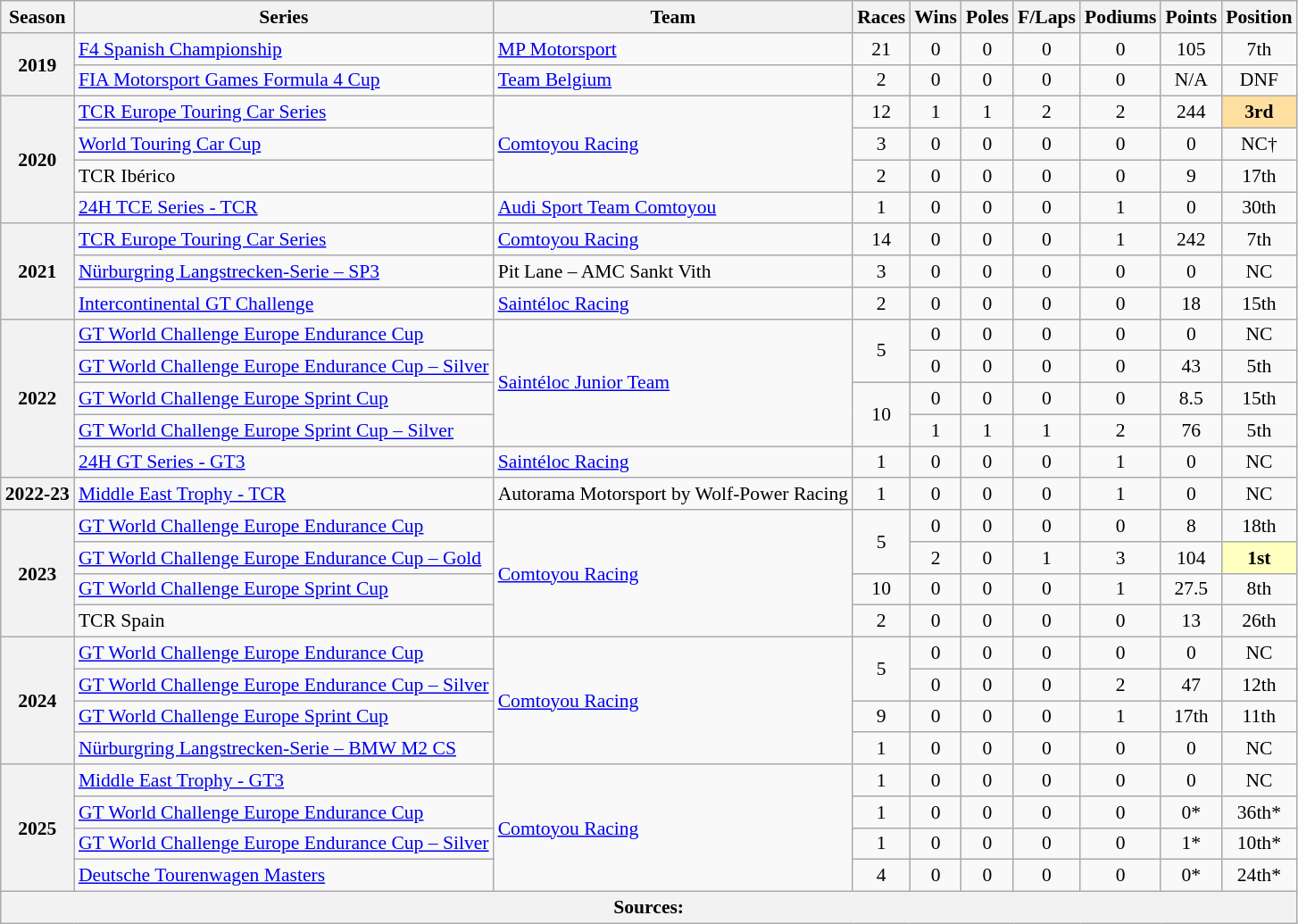<table class="wikitable" style="font-size: 90%; text-align:center">
<tr>
<th>Season</th>
<th>Series</th>
<th>Team</th>
<th>Races</th>
<th>Wins</th>
<th>Poles</th>
<th>F/Laps</th>
<th>Podiums</th>
<th>Points</th>
<th>Position</th>
</tr>
<tr>
<th rowspan="2">2019</th>
<td align=left><a href='#'>F4 Spanish Championship</a></td>
<td align=left><a href='#'>MP Motorsport</a></td>
<td>21</td>
<td>0</td>
<td>0</td>
<td>0</td>
<td>0</td>
<td>105</td>
<td>7th</td>
</tr>
<tr>
<td align=left><a href='#'>FIA Motorsport Games Formula 4 Cup</a></td>
<td align=left><a href='#'>Team Belgium</a></td>
<td>2</td>
<td>0</td>
<td>0</td>
<td>0</td>
<td>0</td>
<td>N/A</td>
<td>DNF</td>
</tr>
<tr>
<th rowspan="4">2020</th>
<td align=left><a href='#'>TCR Europe Touring Car Series</a></td>
<td rowspan="3" align=left><a href='#'>Comtoyou Racing</a></td>
<td>12</td>
<td>1</td>
<td>1</td>
<td>2</td>
<td>2</td>
<td>244</td>
<td style="background:#ffdf9f;"><strong>3rd</strong></td>
</tr>
<tr>
<td align=left><a href='#'>World Touring Car Cup</a></td>
<td>3</td>
<td>0</td>
<td>0</td>
<td>0</td>
<td>0</td>
<td>0</td>
<td>NC†</td>
</tr>
<tr>
<td align=left>TCR Ibérico</td>
<td>2</td>
<td>0</td>
<td>0</td>
<td>0</td>
<td>0</td>
<td>9</td>
<td>17th</td>
</tr>
<tr>
<td align=left><a href='#'>24H TCE Series - TCR</a></td>
<td align=left><a href='#'>Audi Sport Team Comtoyou</a></td>
<td>1</td>
<td>0</td>
<td>0</td>
<td>0</td>
<td>1</td>
<td>0</td>
<td>30th</td>
</tr>
<tr>
<th rowspan="3">2021</th>
<td align=left><a href='#'>TCR Europe Touring Car Series</a></td>
<td align=left><a href='#'>Comtoyou Racing</a></td>
<td>14</td>
<td>0</td>
<td>0</td>
<td>0</td>
<td>1</td>
<td>242</td>
<td>7th</td>
</tr>
<tr>
<td align=left><a href='#'>Nürburgring Langstrecken-Serie – SP3</a></td>
<td align=left>Pit Lane – AMC Sankt Vith</td>
<td>3</td>
<td>0</td>
<td>0</td>
<td>0</td>
<td>0</td>
<td>0</td>
<td>NC</td>
</tr>
<tr>
<td align=left><a href='#'>Intercontinental GT Challenge</a></td>
<td align=left><a href='#'>Saintéloc Racing</a></td>
<td>2</td>
<td>0</td>
<td>0</td>
<td>0</td>
<td>0</td>
<td>18</td>
<td>15th</td>
</tr>
<tr>
<th rowspan="5">2022</th>
<td align=left><a href='#'>GT World Challenge Europe Endurance Cup</a></td>
<td rowspan="4" align=left><a href='#'>Saintéloc Junior Team</a></td>
<td rowspan="2">5</td>
<td>0</td>
<td>0</td>
<td>0</td>
<td>0</td>
<td>0</td>
<td>NC</td>
</tr>
<tr>
<td align=left><a href='#'>GT World Challenge Europe Endurance Cup – Silver</a></td>
<td>0</td>
<td>0</td>
<td>0</td>
<td>0</td>
<td>43</td>
<td>5th</td>
</tr>
<tr>
<td align=left><a href='#'>GT World Challenge Europe Sprint Cup</a></td>
<td rowspan="2">10</td>
<td>0</td>
<td>0</td>
<td>0</td>
<td>0</td>
<td>8.5</td>
<td>15th</td>
</tr>
<tr>
<td align=left><a href='#'>GT World Challenge Europe Sprint Cup – Silver</a></td>
<td>1</td>
<td>1</td>
<td>1</td>
<td>2</td>
<td>76</td>
<td>5th</td>
</tr>
<tr>
<td align=left><a href='#'>24H GT Series - GT3</a></td>
<td align=left><a href='#'>Saintéloc Racing</a></td>
<td>1</td>
<td>0</td>
<td>0</td>
<td>0</td>
<td>1</td>
<td>0</td>
<td>NC</td>
</tr>
<tr>
<th>2022-23</th>
<td align=left><a href='#'>Middle East Trophy - TCR</a></td>
<td align=left>Autorama Motorsport by Wolf-Power Racing</td>
<td>1</td>
<td>0</td>
<td>0</td>
<td>0</td>
<td>1</td>
<td>0</td>
<td>NC</td>
</tr>
<tr>
<th rowspan="4">2023</th>
<td align=left><a href='#'>GT World Challenge Europe Endurance Cup</a></td>
<td rowspan="4" align=left><a href='#'>Comtoyou Racing</a></td>
<td rowspan="2">5</td>
<td>0</td>
<td>0</td>
<td>0</td>
<td>0</td>
<td>8</td>
<td>18th</td>
</tr>
<tr>
<td align=left><a href='#'>GT World Challenge Europe Endurance Cup – Gold</a></td>
<td>2</td>
<td>0</td>
<td>1</td>
<td>3</td>
<td>104</td>
<td style="background:#FFFFBF;"><strong>1st</strong></td>
</tr>
<tr>
<td align=left><a href='#'>GT World Challenge Europe Sprint Cup</a></td>
<td>10</td>
<td>0</td>
<td>0</td>
<td>0</td>
<td>1</td>
<td>27.5</td>
<td>8th</td>
</tr>
<tr>
<td align=left>TCR Spain</td>
<td>2</td>
<td>0</td>
<td>0</td>
<td>0</td>
<td>0</td>
<td>13</td>
<td>26th</td>
</tr>
<tr>
<th rowspan="4">2024</th>
<td align=left><a href='#'>GT World Challenge Europe Endurance Cup</a></td>
<td rowspan="4" align=left><a href='#'>Comtoyou Racing</a></td>
<td rowspan="2">5</td>
<td>0</td>
<td>0</td>
<td>0</td>
<td>0</td>
<td>0</td>
<td>NC</td>
</tr>
<tr>
<td align=left><a href='#'>GT World Challenge Europe Endurance Cup – Silver</a></td>
<td>0</td>
<td>0</td>
<td>0</td>
<td>2</td>
<td>47</td>
<td>12th</td>
</tr>
<tr>
<td align=left><a href='#'>GT World Challenge Europe Sprint Cup</a></td>
<td>9</td>
<td>0</td>
<td>0</td>
<td>0</td>
<td>1</td>
<td>17th</td>
<td>11th</td>
</tr>
<tr>
<td align=left><a href='#'>Nürburgring Langstrecken-Serie – BMW M2 CS</a></td>
<td>1</td>
<td>0</td>
<td>0</td>
<td>0</td>
<td>0</td>
<td>0</td>
<td>NC</td>
</tr>
<tr>
<th rowspan="4">2025</th>
<td align=left><a href='#'>Middle East Trophy - GT3</a></td>
<td rowspan="4" align=left><a href='#'>Comtoyou Racing</a></td>
<td>1</td>
<td>0</td>
<td>0</td>
<td>0</td>
<td>0</td>
<td>0</td>
<td>NC</td>
</tr>
<tr>
<td align=left><a href='#'>GT World Challenge Europe Endurance Cup</a></td>
<td>1</td>
<td>0</td>
<td>0</td>
<td>0</td>
<td>0</td>
<td>0*</td>
<td>36th*</td>
</tr>
<tr>
<td align=left><a href='#'>GT World Challenge Europe Endurance Cup – Silver</a></td>
<td>1</td>
<td>0</td>
<td>0</td>
<td>0</td>
<td>0</td>
<td>1*</td>
<td>10th*</td>
</tr>
<tr>
<td align=left><a href='#'>Deutsche Tourenwagen Masters</a></td>
<td>4</td>
<td>0</td>
<td>0</td>
<td>0</td>
<td>0</td>
<td>0*</td>
<td>24th*</td>
</tr>
<tr>
<th colspan="10">Sources:</th>
</tr>
</table>
